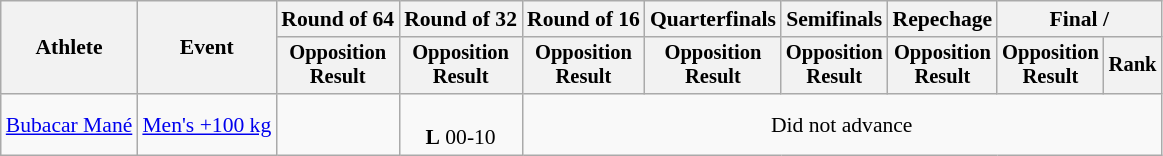<table class="wikitable" style="font-size:90%">
<tr>
<th rowspan="2">Athlete</th>
<th rowspan="2">Event</th>
<th>Round of 64</th>
<th>Round of 32</th>
<th>Round of 16</th>
<th>Quarterfinals</th>
<th>Semifinals</th>
<th>Repechage</th>
<th colspan=2>Final / </th>
</tr>
<tr style="font-size:95%">
<th>Opposition<br>Result</th>
<th>Opposition<br>Result</th>
<th>Opposition<br>Result</th>
<th>Opposition<br>Result</th>
<th>Opposition<br>Result</th>
<th>Opposition<br>Result</th>
<th>Opposition<br>Result</th>
<th>Rank</th>
</tr>
<tr align=center>
<td align=left><a href='#'>Bubacar Mané</a></td>
<td align=left><a href='#'>Men's +100 kg</a></td>
<td></td>
<td><br><strong>L</strong> 00-10</td>
<td colspan="6">Did not advance</td>
</tr>
</table>
